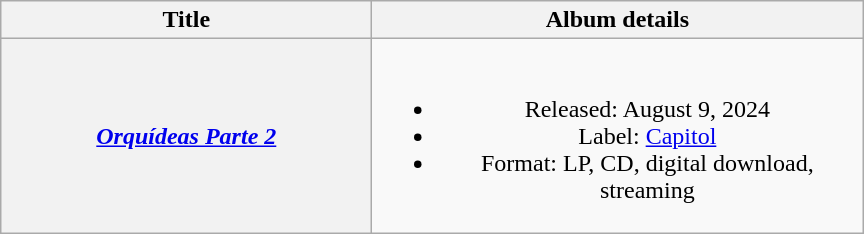<table class="wikitable plainrowheaders" style="text-align:center;">
<tr>
<th scope="col" style="width:15em;">Title</th>
<th scope="col" style="width:20em;">Album details</th>
</tr>
<tr>
<th scope="row"><em><a href='#'>Orquídeas Parte 2</a></em></th>
<td><br><ul><li>Released: August 9, 2024</li><li>Label: <a href='#'>Capitol</a></li><li>Format: LP, CD, digital download, streaming</li></ul></td>
</tr>
</table>
